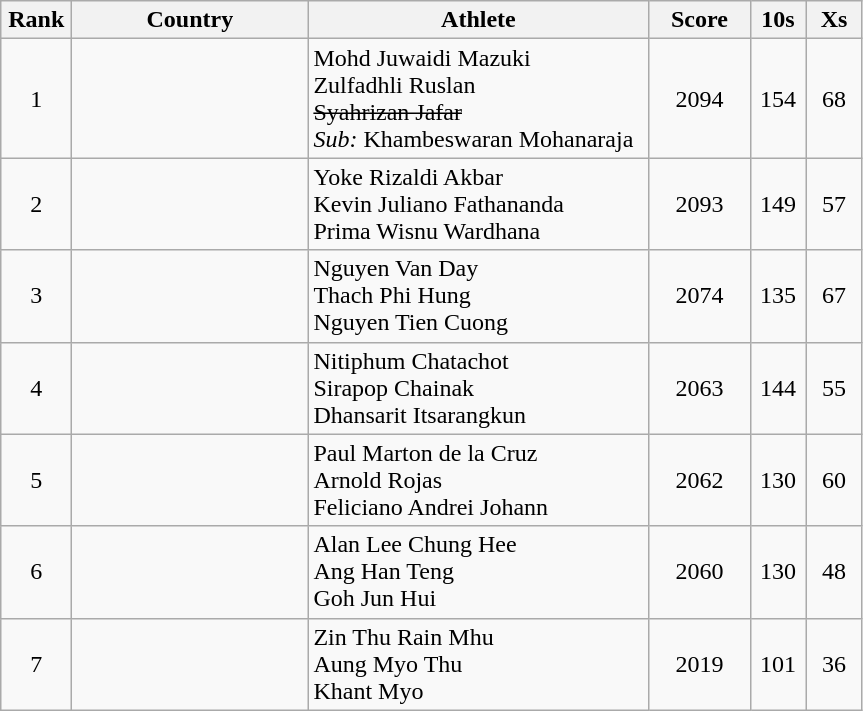<table class=wikitable style="text-align:center">
<tr>
<th width=40>Rank</th>
<th width=150>Country</th>
<th width=220>Athlete</th>
<th width=60>Score</th>
<th width=30>10s</th>
<th width=30>Xs</th>
</tr>
<tr>
<td>1</td>
<td></td>
<td align=left>Mohd Juwaidi Mazuki<br>Zulfadhli Ruslan<br><s>Syahrizan Jafar</s><br><em>Sub:</em> Khambeswaran Mohanaraja</td>
<td>2094</td>
<td>154</td>
<td>68</td>
</tr>
<tr>
<td>2</td>
<td></td>
<td align=left>Yoke Rizaldi Akbar<br>Kevin Juliano Fathananda<br>Prima Wisnu Wardhana</td>
<td>2093</td>
<td>149</td>
<td>57</td>
</tr>
<tr>
<td>3</td>
<td></td>
<td align=left>Nguyen Van Day<br>Thach Phi Hung<br>Nguyen Tien Cuong</td>
<td>2074</td>
<td>135</td>
<td>67</td>
</tr>
<tr>
<td>4</td>
<td></td>
<td align=left>Nitiphum Chatachot<br>Sirapop Chainak<br>Dhansarit Itsarangkun</td>
<td>2063</td>
<td>144</td>
<td>55</td>
</tr>
<tr>
<td>5</td>
<td></td>
<td align=left>Paul Marton de la Cruz<br>Arnold Rojas<br>Feliciano Andrei Johann</td>
<td>2062</td>
<td>130</td>
<td>60</td>
</tr>
<tr>
<td>6</td>
<td></td>
<td align=left>Alan Lee Chung Hee<br>Ang Han Teng<br>Goh Jun Hui</td>
<td>2060</td>
<td>130</td>
<td>48</td>
</tr>
<tr>
<td>7</td>
<td></td>
<td align=left>Zin Thu Rain Mhu<br>Aung Myo Thu<br>Khant Myo</td>
<td>2019</td>
<td>101</td>
<td>36</td>
</tr>
</table>
